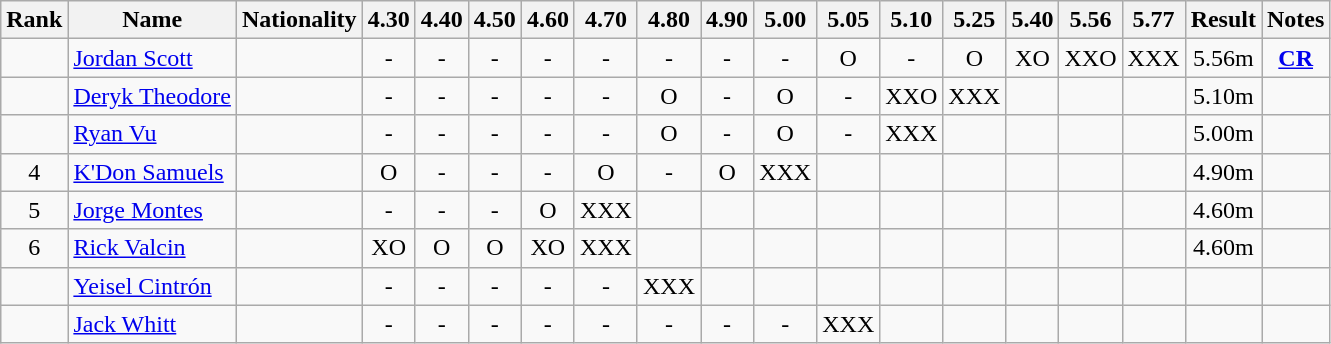<table class="wikitable sortable" style="text-align:center">
<tr>
<th>Rank</th>
<th>Name</th>
<th>Nationality</th>
<th>4.30</th>
<th>4.40</th>
<th>4.50</th>
<th>4.60</th>
<th>4.70</th>
<th>4.80</th>
<th>4.90</th>
<th>5.00</th>
<th>5.05</th>
<th>5.10</th>
<th>5.25</th>
<th>5.40</th>
<th>5.56</th>
<th>5.77</th>
<th>Result</th>
<th>Notes</th>
</tr>
<tr>
<td></td>
<td align=left><a href='#'>Jordan Scott</a></td>
<td align=left></td>
<td>-</td>
<td>-</td>
<td>-</td>
<td>-</td>
<td>-</td>
<td>-</td>
<td>-</td>
<td>-</td>
<td>O</td>
<td>-</td>
<td>O</td>
<td>XO</td>
<td>XXO</td>
<td>XXX</td>
<td>5.56m</td>
<td><a href='#'><strong>CR</strong></a></td>
</tr>
<tr>
<td></td>
<td align=left><a href='#'>Deryk Theodore</a></td>
<td align=left></td>
<td>-</td>
<td>-</td>
<td>-</td>
<td>-</td>
<td>-</td>
<td>O</td>
<td>-</td>
<td>O</td>
<td>-</td>
<td>XXO</td>
<td>XXX</td>
<td></td>
<td></td>
<td></td>
<td>5.10m</td>
<td></td>
</tr>
<tr>
<td></td>
<td align=left><a href='#'>Ryan Vu</a></td>
<td align=left></td>
<td>-</td>
<td>-</td>
<td>-</td>
<td>-</td>
<td>-</td>
<td>O</td>
<td>-</td>
<td>O</td>
<td>-</td>
<td>XXX</td>
<td></td>
<td></td>
<td></td>
<td></td>
<td>5.00m</td>
<td></td>
</tr>
<tr>
<td>4</td>
<td align=left><a href='#'>K'Don Samuels</a></td>
<td align=left></td>
<td>O</td>
<td>-</td>
<td>-</td>
<td>-</td>
<td>O</td>
<td>-</td>
<td>O</td>
<td>XXX</td>
<td></td>
<td></td>
<td></td>
<td></td>
<td></td>
<td></td>
<td>4.90m</td>
<td></td>
</tr>
<tr>
<td>5</td>
<td align=left><a href='#'>Jorge Montes</a></td>
<td align=left></td>
<td>-</td>
<td>-</td>
<td>-</td>
<td>O</td>
<td>XXX</td>
<td></td>
<td></td>
<td></td>
<td></td>
<td></td>
<td></td>
<td></td>
<td></td>
<td></td>
<td>4.60m</td>
<td></td>
</tr>
<tr>
<td>6</td>
<td align=left><a href='#'>Rick Valcin</a></td>
<td align=left></td>
<td>XO</td>
<td>O</td>
<td>O</td>
<td>XO</td>
<td>XXX</td>
<td></td>
<td></td>
<td></td>
<td></td>
<td></td>
<td></td>
<td></td>
<td></td>
<td></td>
<td>4.60m</td>
<td></td>
</tr>
<tr>
<td></td>
<td align=left><a href='#'>Yeisel Cintrón</a></td>
<td align=left></td>
<td>-</td>
<td>-</td>
<td>-</td>
<td>-</td>
<td>-</td>
<td>XXX</td>
<td></td>
<td></td>
<td></td>
<td></td>
<td></td>
<td></td>
<td></td>
<td></td>
<td></td>
<td></td>
</tr>
<tr>
<td></td>
<td align=left><a href='#'>Jack Whitt</a></td>
<td align=left></td>
<td>-</td>
<td>-</td>
<td>-</td>
<td>-</td>
<td>-</td>
<td>-</td>
<td>-</td>
<td>-</td>
<td>XXX</td>
<td></td>
<td></td>
<td></td>
<td></td>
<td></td>
<td></td>
<td></td>
</tr>
</table>
